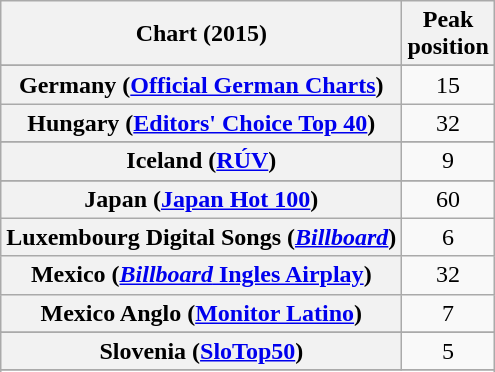<table class="wikitable plainrowheaders sortable" style="text-align:center;">
<tr>
<th scope="col">Chart (2015)</th>
<th scope="col">Peak<br>position</th>
</tr>
<tr>
</tr>
<tr>
</tr>
<tr>
</tr>
<tr>
</tr>
<tr>
</tr>
<tr>
</tr>
<tr>
</tr>
<tr>
</tr>
<tr>
</tr>
<tr>
</tr>
<tr>
</tr>
<tr>
<th scope="row">Germany (<a href='#'>Official German Charts</a>)</th>
<td>15 </td>
</tr>
<tr>
<th scope="row">Hungary (<a href='#'>Editors' Choice Top 40</a>)</th>
<td>32</td>
</tr>
<tr>
</tr>
<tr>
</tr>
<tr>
<th scope="row">Iceland (<a href='#'>RÚV</a>)</th>
<td>9</td>
</tr>
<tr>
</tr>
<tr>
</tr>
<tr>
</tr>
<tr>
<th scope="row">Japan (<a href='#'>Japan Hot 100</a>)</th>
<td>60</td>
</tr>
<tr>
<th scope="row">Luxembourg Digital Songs (<em><a href='#'>Billboard</a></em>)</th>
<td>6</td>
</tr>
<tr>
<th scope="row">Mexico (<a href='#'><em>Billboard</em> Ingles Airplay</a>)</th>
<td>32</td>
</tr>
<tr>
<th scope="row">Mexico Anglo (<a href='#'>Monitor Latino</a>)</th>
<td>7</td>
</tr>
<tr>
</tr>
<tr>
</tr>
<tr>
</tr>
<tr>
</tr>
<tr>
</tr>
<tr>
</tr>
<tr>
</tr>
<tr>
</tr>
<tr>
</tr>
<tr>
<th scope="row">Slovenia (<a href='#'>SloTop50</a>)</th>
<td align=center>5</td>
</tr>
<tr>
</tr>
<tr>
</tr>
<tr>
</tr>
<tr>
</tr>
<tr>
</tr>
<tr>
</tr>
<tr>
</tr>
<tr>
</tr>
<tr>
</tr>
</table>
